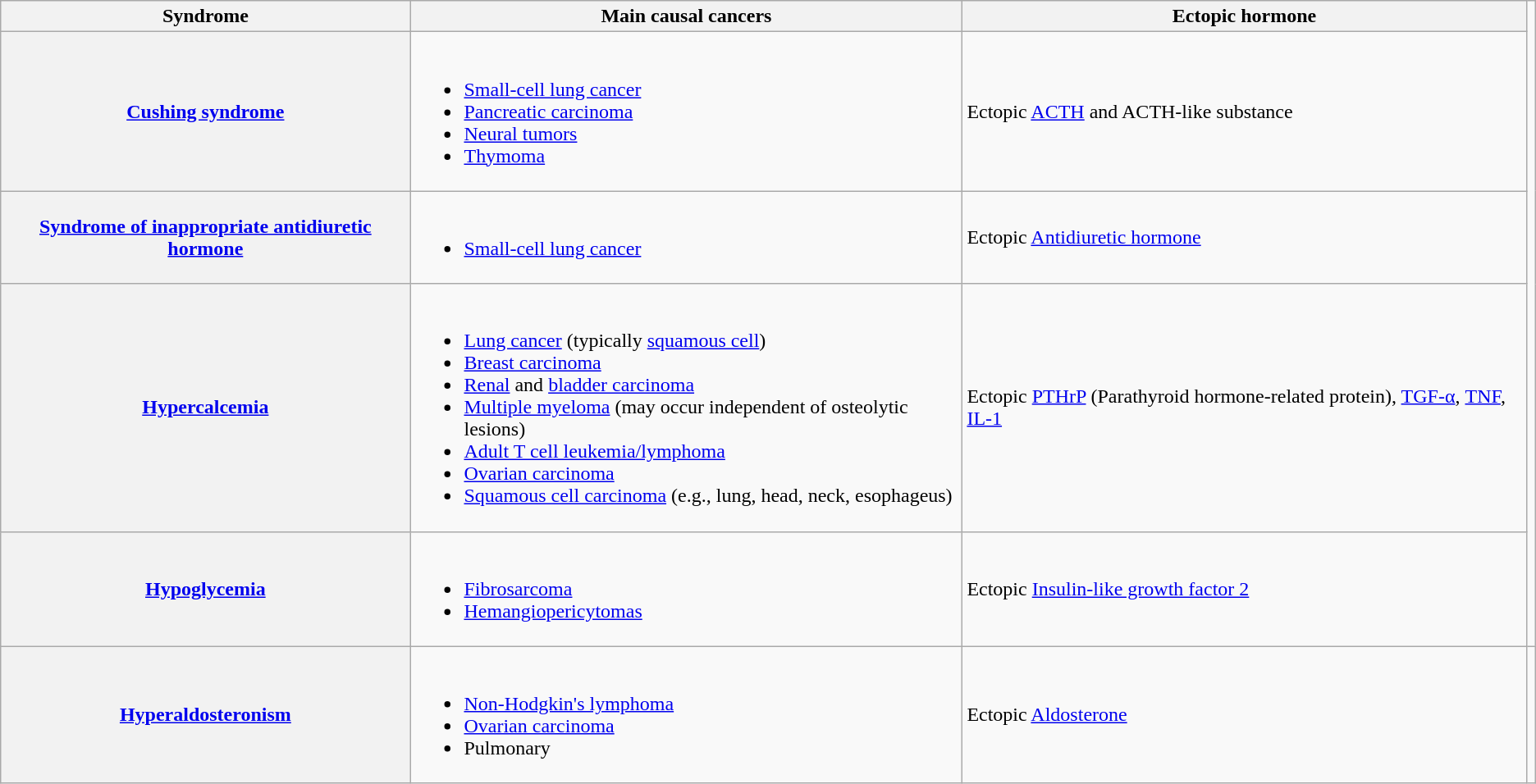<table class="wikitable">
<tr>
<th>Syndrome</th>
<th>Main causal cancers</th>
<th>Ectopic hormone</th>
</tr>
<tr>
<th><a href='#'>Cushing syndrome</a></th>
<td><br><ul><li><a href='#'>Small-cell lung cancer</a></li><li><a href='#'>Pancreatic carcinoma</a></li><li><a href='#'>Neural tumors</a></li><li><a href='#'>Thymoma</a></li></ul></td>
<td>Ectopic <a href='#'>ACTH</a> and ACTH-like substance</td>
</tr>
<tr>
<th><a href='#'>Syndrome of inappropriate antidiuretic hormone</a></th>
<td><br><ul><li><a href='#'>Small-cell lung cancer</a></li></ul></td>
<td>Ectopic <a href='#'>Antidiuretic hormone</a></td>
</tr>
<tr>
<th><a href='#'>Hypercalcemia</a></th>
<td><br><ul><li><a href='#'>Lung cancer</a> (typically <a href='#'>squamous cell</a>)</li><li><a href='#'>Breast carcinoma</a></li><li><a href='#'>Renal</a> and <a href='#'>bladder carcinoma</a></li><li><a href='#'>Multiple myeloma</a> (may occur independent of osteolytic lesions)</li><li><a href='#'>Adult T cell leukemia/lymphoma</a></li><li><a href='#'>Ovarian carcinoma</a></li><li><a href='#'>Squamous cell carcinoma</a> (e.g., lung, head, neck, esophageus)</li></ul></td>
<td>Ectopic <a href='#'>PTHrP</a> (Parathyroid hormone-related protein), <a href='#'>TGF-α</a>, <a href='#'>TNF</a>, <a href='#'>IL-1</a></td>
</tr>
<tr>
<th><a href='#'>Hypoglycemia</a></th>
<td><br><ul><li><a href='#'>Fibrosarcoma</a></li><li><a href='#'>Hemangiopericytomas</a></li></ul></td>
<td>Ectopic <a href='#'>Insulin-like growth factor 2</a></td>
</tr>
<tr>
<th><a href='#'>Hyperaldosteronism</a></th>
<td><br><ul><li><a href='#'>Non-Hodgkin's lymphoma</a></li><li><a href='#'>Ovarian carcinoma</a></li><li>Pulmonary</li></ul></td>
<td>Ectopic <a href='#'>Aldosterone</a></td>
<td></td>
</tr>
</table>
